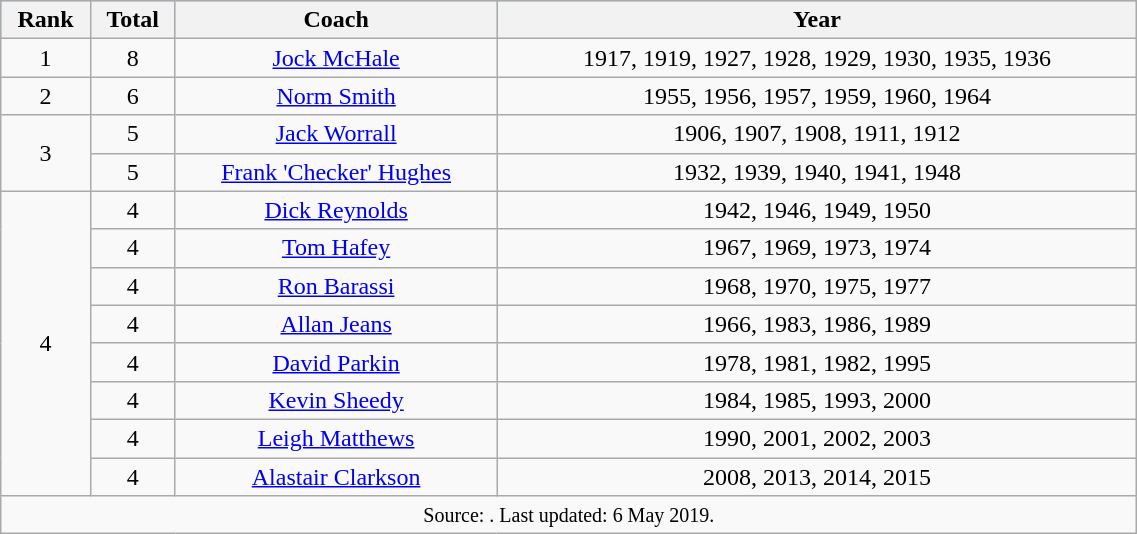<table class="wikitable" style="text-align:center; width:60%;">
<tr style="background:#87cefa;">
<th>Rank</th>
<th>Total</th>
<th>Coach</th>
<th>Year</th>
</tr>
<tr>
<td>1</td>
<td>8</td>
<td><a href='#'>Jock McHale</a></td>
<td>1917, 1919, 1927, 1928, 1929, 1930, 1935, 1936</td>
</tr>
<tr>
<td>2</td>
<td>6</td>
<td><a href='#'>Norm Smith</a></td>
<td>1955, 1956, 1957, 1959, 1960, 1964</td>
</tr>
<tr>
<td rowspan=2>3</td>
<td>5</td>
<td><a href='#'>Jack Worrall</a></td>
<td>1906, 1907, 1908, 1911, 1912</td>
</tr>
<tr>
<td>5</td>
<td><a href='#'>Frank 'Checker' Hughes</a></td>
<td>1932, 1939, 1940, 1941, 1948</td>
</tr>
<tr>
<td rowspan=8>4</td>
<td>4</td>
<td><a href='#'>Dick Reynolds</a></td>
<td>1942, 1946, 1949, 1950</td>
</tr>
<tr>
<td>4</td>
<td><a href='#'>Tom Hafey</a></td>
<td>1967, 1969, 1973, 1974</td>
</tr>
<tr>
<td>4</td>
<td><a href='#'>Ron Barassi</a></td>
<td>1968, 1970, 1975, 1977</td>
</tr>
<tr>
<td>4</td>
<td><a href='#'>Allan Jeans</a></td>
<td>1966, 1983, 1986, 1989</td>
</tr>
<tr>
<td>4</td>
<td><a href='#'>David Parkin</a></td>
<td>1978, 1981, 1982, 1995</td>
</tr>
<tr>
<td>4</td>
<td><a href='#'>Kevin Sheedy</a></td>
<td>1984, 1985, 1993, 2000</td>
</tr>
<tr>
<td>4</td>
<td><a href='#'>Leigh Matthews</a></td>
<td>1990, 2001, 2002, 2003</td>
</tr>
<tr>
<td>4</td>
<td><a href='#'>Alastair Clarkson</a></td>
<td>2008, 2013, 2014, 2015</td>
</tr>
<tr>
<td colspan=7><small>Source: . Last updated: 6 May 2019.</small></td>
</tr>
</table>
